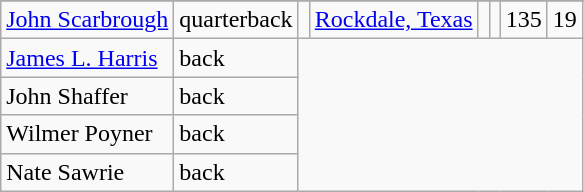<table class="wikitable">
<tr>
</tr>
<tr>
<td><a href='#'>John Scarbrough</a></td>
<td>quarterback</td>
<td></td>
<td><a href='#'>Rockdale, Texas</a></td>
<td></td>
<td></td>
<td>135</td>
<td>19</td>
</tr>
<tr>
<td><a href='#'>James L. Harris</a></td>
<td>back</td>
</tr>
<tr>
<td>John Shaffer</td>
<td>back</td>
</tr>
<tr>
<td>Wilmer Poyner</td>
<td>back</td>
</tr>
<tr>
<td>Nate Sawrie</td>
<td>back</td>
</tr>
</table>
